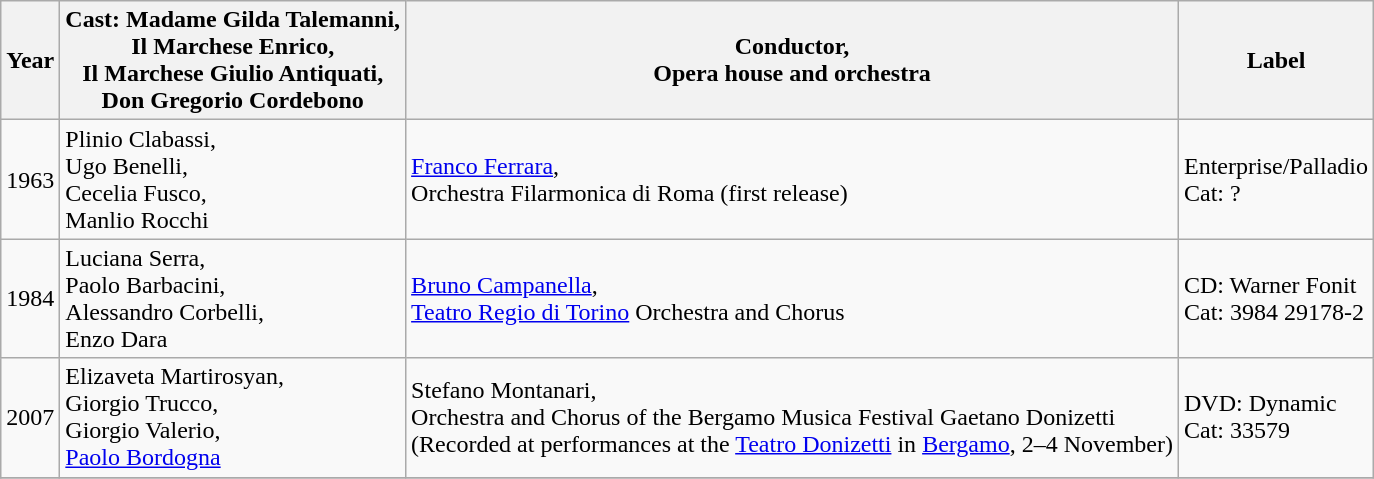<table class="wikitable">
<tr>
<th>Year</th>
<th>Cast: Madame Gilda Talemanni,<br>Il Marchese Enrico,<br>Il Marchese Giulio Antiquati,<br>Don Gregorio Cordebono</th>
<th>Conductor,<br>Opera house and orchestra</th>
<th>Label</th>
</tr>
<tr>
<td>1963</td>
<td>Plinio Clabassi,<br>Ugo Benelli,<br>Cecelia Fusco,<br>Manlio Rocchi</td>
<td><a href='#'>Franco Ferrara</a>,<br>Orchestra Filarmonica di Roma (first release)</td>
<td>Enterprise/Palladio<br>Cat: ?</td>
</tr>
<tr>
<td>1984</td>
<td>Luciana Serra,<br>Paolo Barbacini,<br>Alessandro Corbelli,<br>Enzo Dara</td>
<td><a href='#'>Bruno Campanella</a>,<br><a href='#'>Teatro Regio di Torino</a> Orchestra and Chorus</td>
<td>CD: Warner Fonit<br>Cat: 3984 29178-2</td>
</tr>
<tr>
<td>2007</td>
<td>Elizaveta Martirosyan,<br>Giorgio Trucco,<br>Giorgio Valerio,<br><a href='#'>Paolo Bordogna</a></td>
<td>Stefano Montanari,<br>Orchestra and Chorus of the Bergamo Musica Festival Gaetano Donizetti<br>(Recorded at performances at the <a href='#'>Teatro Donizetti</a> in <a href='#'>Bergamo</a>, 2–4 November)</td>
<td>DVD: Dynamic<br>Cat: 33579</td>
</tr>
<tr>
</tr>
</table>
